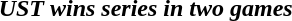<table cellspacing=0 style="width:100%;" class="vevent">
<tr>
<th width=15%></th>
<th width=61%><em>UST wins series in two games</em></th>
<th></th>
</tr>
</table>
